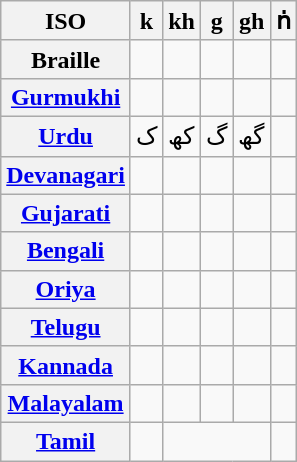<table class="wikitable Unicode" style="text-align:center;">
<tr>
<th>ISO</th>
<th>k</th>
<th>kh</th>
<th>g</th>
<th>gh</th>
<th>ṅ</th>
</tr>
<tr>
<th>Braille</th>
<td></td>
<td></td>
<td></td>
<td></td>
<td></td>
</tr>
<tr>
<th><a href='#'>Gurmukhi</a></th>
<td></td>
<td></td>
<td></td>
<td></td>
<td></td>
</tr>
<tr>
<th><a href='#'>Urdu</a></th>
<td>ک</td>
<td>کھ</td>
<td>گ</td>
<td>گھ</td>
<td></td>
</tr>
<tr>
<th><a href='#'>Devanagari</a></th>
<td></td>
<td></td>
<td></td>
<td></td>
<td></td>
</tr>
<tr>
<th><a href='#'>Gujarati</a></th>
<td></td>
<td></td>
<td></td>
<td></td>
<td></td>
</tr>
<tr>
<th><a href='#'>Bengali</a></th>
<td></td>
<td></td>
<td></td>
<td></td>
<td></td>
</tr>
<tr>
<th><a href='#'>Oriya</a></th>
<td></td>
<td></td>
<td></td>
<td></td>
<td></td>
</tr>
<tr>
<th><a href='#'>Telugu</a></th>
<td></td>
<td></td>
<td></td>
<td></td>
<td></td>
</tr>
<tr>
<th><a href='#'>Kannada</a></th>
<td></td>
<td></td>
<td></td>
<td></td>
<td></td>
</tr>
<tr>
<th><a href='#'>Malayalam</a></th>
<td></td>
<td></td>
<td></td>
<td></td>
<td></td>
</tr>
<tr>
<th><a href='#'>Tamil</a></th>
<td></td>
<td colspan=3></td>
<td></td>
</tr>
</table>
